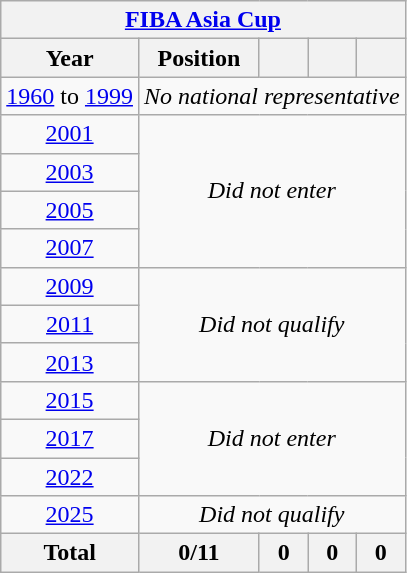<table class="wikitable" style="text-align: center;">
<tr>
<th colspan=9><a href='#'>FIBA Asia Cup</a></th>
</tr>
<tr>
<th>Year</th>
<th>Position</th>
<th width=25px></th>
<th width=25px></th>
<th width=25px></th>
</tr>
<tr>
<td><a href='#'>1960</a> to <a href='#'>1999</a></td>
<td colspan=5><em>No national representative</em></td>
</tr>
<tr>
<td> <a href='#'>2001</a></td>
<td colspan=5 rowspan=4><em>Did not enter</em></td>
</tr>
<tr>
<td> <a href='#'>2003</a></td>
</tr>
<tr>
<td> <a href='#'>2005</a></td>
</tr>
<tr>
<td> <a href='#'>2007</a></td>
</tr>
<tr>
<td> <a href='#'>2009</a></td>
<td colspan=5 rowspan=3><em>Did not qualify</em></td>
</tr>
<tr>
<td> <a href='#'>2011</a></td>
</tr>
<tr>
<td> <a href='#'>2013</a></td>
</tr>
<tr>
<td> <a href='#'>2015</a></td>
<td colspan=5 rowspan=3><em>Did not enter</em></td>
</tr>
<tr>
<td> <a href='#'>2017</a></td>
</tr>
<tr>
<td> <a href='#'>2022</a></td>
</tr>
<tr>
<td> <a href='#'>2025</a></td>
<td colspan=5><em>Did not qualify</em></td>
</tr>
<tr>
<th>Total</th>
<th>0/11</th>
<th>0</th>
<th>0</th>
<th>0</th>
</tr>
</table>
